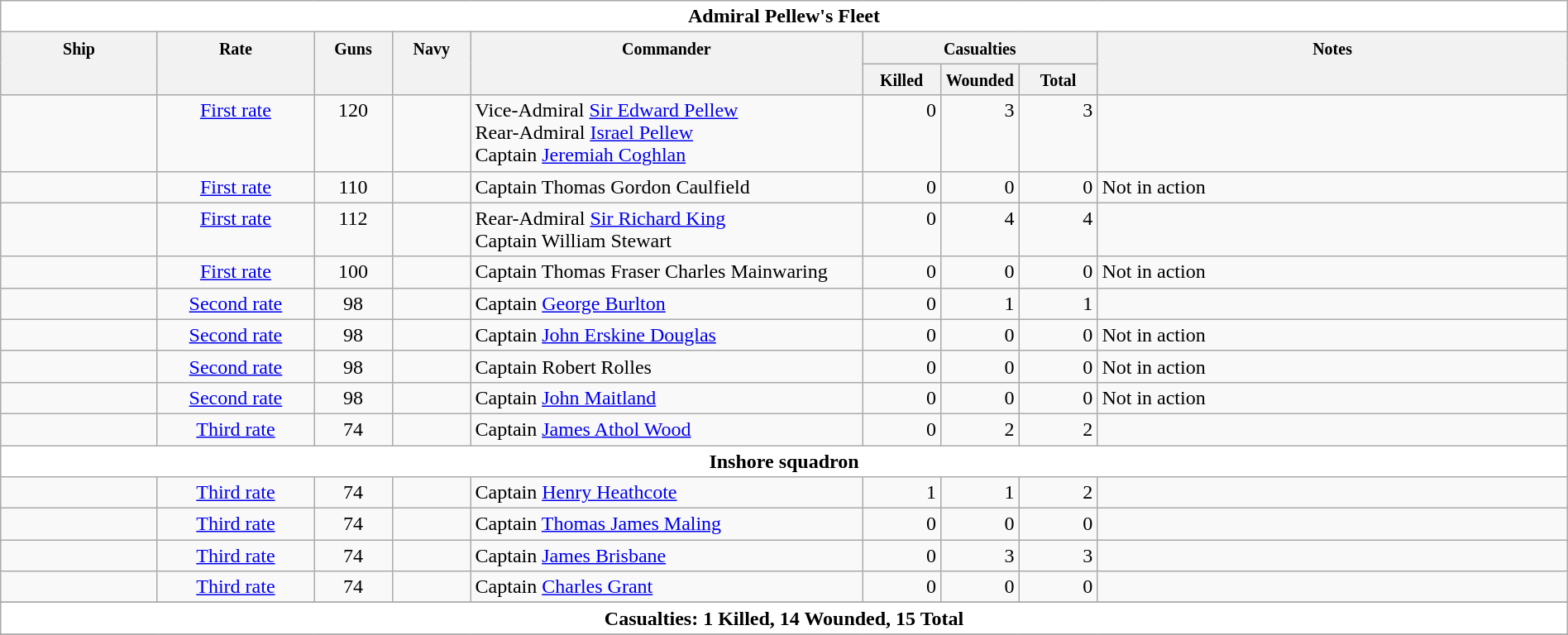<table class="wikitable" width=100%>
<tr valign="top">
<th colspan="11" style="background: white">Admiral Pellew's Fleet</th>
</tr>
<tr valign="top"|- valign="top">
<th width=10%; align= center rowspan=2><small> Ship </small></th>
<th width=10%; align= center rowspan=2><small> Rate </small></th>
<th width=5%; align= center rowspan=2><small> Guns </small></th>
<th width=5%; align= center rowspan=2><small> Navy </small></th>
<th width=25%; align= center rowspan=2><small> Commander </small></th>
<th width=15%; align= center colspan=3><small>Casualties</small></th>
<th width=30%; align= center rowspan=2><small>Notes</small></th>
</tr>
<tr valign="top">
<th width=5%; align= center><small> Killed </small></th>
<th width=5%; align= center><small> Wounded </small></th>
<th width=5%; align= center><small> Total</small></th>
</tr>
<tr valign="top">
<td align = left></td>
<td align = center><a href='#'>First rate</a></td>
<td align = center>120</td>
<td align = center></td>
<td align = left>Vice-Admiral <a href='#'>Sir Edward Pellew</a><br>Rear-Admiral <a href='#'>Israel Pellew</a><br>Captain <a href='#'>Jeremiah Coghlan</a></td>
<td align = right>0</td>
<td align = right>3</td>
<td align = right>3</td>
<td align = left></td>
</tr>
<tr valign="top">
<td align = left></td>
<td align = center><a href='#'>First rate</a></td>
<td align = center>110</td>
<td align = center></td>
<td align = left>Captain Thomas Gordon Caulfield</td>
<td align = right>0</td>
<td align = right>0</td>
<td align = right>0</td>
<td align = left>Not in action</td>
</tr>
<tr valign="top">
<td align = left></td>
<td align = center><a href='#'>First rate</a></td>
<td align = center>112</td>
<td align = center></td>
<td align = left>Rear-Admiral <a href='#'>Sir Richard King</a><br>Captain William Stewart</td>
<td align = right>0</td>
<td align = right>4</td>
<td align = right>4</td>
<td align = left></td>
</tr>
<tr valign="top">
<td align = left></td>
<td align = center><a href='#'>First rate</a></td>
<td align = center>100</td>
<td align = center></td>
<td align = left>Captain Thomas Fraser Charles Mainwaring</td>
<td align = right>0</td>
<td align = right>0</td>
<td align = right>0</td>
<td align = left>Not in action</td>
</tr>
<tr valign="top">
<td align = left></td>
<td align = center><a href='#'>Second rate</a></td>
<td align = center>98</td>
<td align = center></td>
<td align = left>Captain <a href='#'>George Burlton</a></td>
<td align = right>0</td>
<td align = right>1</td>
<td align = right>1</td>
<td align = left></td>
</tr>
<tr valign="top">
<td align = left></td>
<td align = center><a href='#'>Second rate</a></td>
<td align = center>98</td>
<td align = center></td>
<td align = left>Captain <a href='#'>John Erskine Douglas</a></td>
<td align = right>0</td>
<td align = right>0</td>
<td align = right>0</td>
<td align = left>Not in action</td>
</tr>
<tr valign="top">
<td align = left></td>
<td align = center><a href='#'>Second rate</a></td>
<td align = center>98</td>
<td align = center></td>
<td align = left>Captain Robert Rolles</td>
<td align = right>0</td>
<td align = right>0</td>
<td align = right>0</td>
<td align = left>Not in action</td>
</tr>
<tr valign="top">
<td align = left></td>
<td align = center><a href='#'>Second rate</a></td>
<td align = center>98</td>
<td align = center></td>
<td align = left>Captain <a href='#'>John Maitland</a></td>
<td align = right>0</td>
<td align = right>0</td>
<td align = right>0</td>
<td align = left>Not in action</td>
</tr>
<tr valign="top">
<td align = left></td>
<td align = center><a href='#'>Third rate</a></td>
<td align = center>74</td>
<td align = center></td>
<td align = left>Captain <a href='#'>James Athol Wood</a></td>
<td align = right>0</td>
<td align = right>2</td>
<td align = right>2</td>
<td align = left></td>
</tr>
<tr valign="top">
<th colspan="11" style="background: white">Inshore squadron</th>
</tr>
<tr valign="top">
<td align = left></td>
<td align = center><a href='#'>Third rate</a></td>
<td align = center>74</td>
<td align = center></td>
<td align = left>Captain <a href='#'>Henry Heathcote</a></td>
<td align = right>1</td>
<td align = right>1</td>
<td align = right>2</td>
<td align = left></td>
</tr>
<tr valign="top">
<td align = left></td>
<td align = center><a href='#'>Third rate</a></td>
<td align = center>74</td>
<td align = center></td>
<td align = left>Captain <a href='#'>Thomas James Maling</a></td>
<td align = right>0</td>
<td align = right>0</td>
<td align = right>0</td>
<td align = left></td>
</tr>
<tr valign="top">
<td align = left></td>
<td align = center><a href='#'>Third rate</a></td>
<td align = center>74</td>
<td align = center></td>
<td align = left>Captain <a href='#'>James Brisbane</a></td>
<td align = right>0</td>
<td align = right>3</td>
<td align = right>3</td>
<td align = left></td>
</tr>
<tr valign="top">
<td align = left></td>
<td align = center><a href='#'>Third rate</a></td>
<td align = center>74</td>
<td align = center></td>
<td align = left>Captain <a href='#'>Charles Grant</a></td>
<td align = right>0</td>
<td align = right>0</td>
<td align = right>0</td>
<td align = left></td>
</tr>
<tr>
</tr>
<tr valign="top">
<th colspan="11" style="background: white">Casualties: 1 Killed, 14 Wounded, 15 Total</th>
</tr>
<tr valign="top">
</tr>
<tr>
</tr>
</table>
